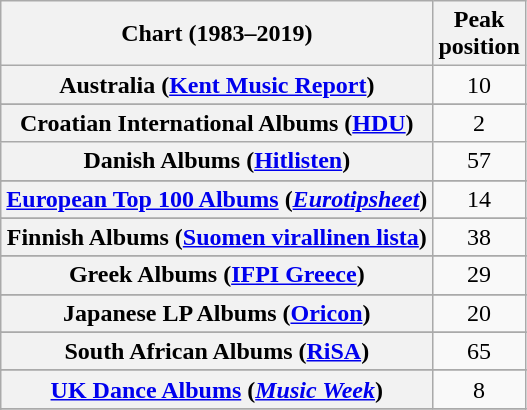<table class="wikitable sortable plainrowheaders" style="text-align:center">
<tr>
<th>Chart (1983–2019)</th>
<th>Peak<br>position</th>
</tr>
<tr>
<th scope="row">Australia (<a href='#'>Kent Music Report</a>)</th>
<td>10</td>
</tr>
<tr>
</tr>
<tr>
</tr>
<tr>
<th scope="row">Croatian International Albums (<a href='#'>HDU</a>)</th>
<td>2</td>
</tr>
<tr>
<th scope="row">Danish Albums (<a href='#'>Hitlisten</a>)</th>
<td>57</td>
</tr>
<tr>
</tr>
<tr>
<th scope="row"><a href='#'>European Top 100 Albums</a> (<em><a href='#'>Eurotipsheet</a></em>)</th>
<td>14</td>
</tr>
<tr>
</tr>
<tr>
<th scope="row">Finnish Albums (<a href='#'>Suomen virallinen lista</a>)</th>
<td align="center">38</td>
</tr>
<tr>
</tr>
<tr>
<th scope="row">Greek Albums (<a href='#'>IFPI Greece</a>)</th>
<td>29</td>
</tr>
<tr>
</tr>
<tr>
</tr>
<tr>
<th scope="row">Japanese LP Albums (<a href='#'>Oricon</a>)</th>
<td>20</td>
</tr>
<tr>
</tr>
<tr>
</tr>
<tr>
<th scope="row">South African Albums (<a href='#'>RiSA</a>)</th>
<td>65</td>
</tr>
<tr>
</tr>
<tr>
</tr>
<tr>
</tr>
<tr>
<th scope="row"><a href='#'>UK Dance Albums</a> (<em><a href='#'>Music Week</a></em>)</th>
<td>8</td>
</tr>
<tr>
</tr>
<tr>
</tr>
<tr>
</tr>
<tr>
</tr>
</table>
